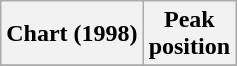<table class="wikitable sortable plainrowheaders" style="text-align:center">
<tr>
<th scope="col">Chart (1998)</th>
<th scope="col">Peak<br>position</th>
</tr>
<tr>
</tr>
</table>
